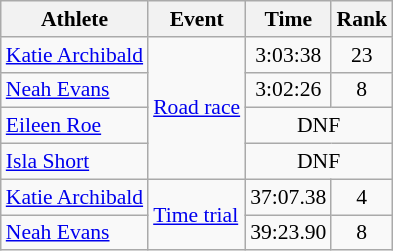<table class=wikitable style="font-size:90%;">
<tr>
<th>Athlete</th>
<th>Event</th>
<th>Time</th>
<th>Rank</th>
</tr>
<tr align=center>
<td align=left><a href='#'>Katie Archibald</a></td>
<td style="text-align:left;" rowspan="4"><a href='#'>Road race</a></td>
<td>3:03:38</td>
<td>23</td>
</tr>
<tr align=center>
<td align=left><a href='#'>Neah Evans</a></td>
<td>3:02:26</td>
<td>8</td>
</tr>
<tr align=center>
<td align=left><a href='#'>Eileen Roe</a></td>
<td colspan=2>DNF</td>
</tr>
<tr align=center>
<td align=left><a href='#'>Isla Short</a></td>
<td colspan=2>DNF</td>
</tr>
<tr align=center>
<td align=left><a href='#'>Katie Archibald</a></td>
<td style="text-align:left;" rowspan="2"><a href='#'>Time trial</a></td>
<td>37:07.38</td>
<td>4</td>
</tr>
<tr align=center>
<td align=left><a href='#'>Neah Evans</a></td>
<td>39:23.90</td>
<td>8</td>
</tr>
</table>
